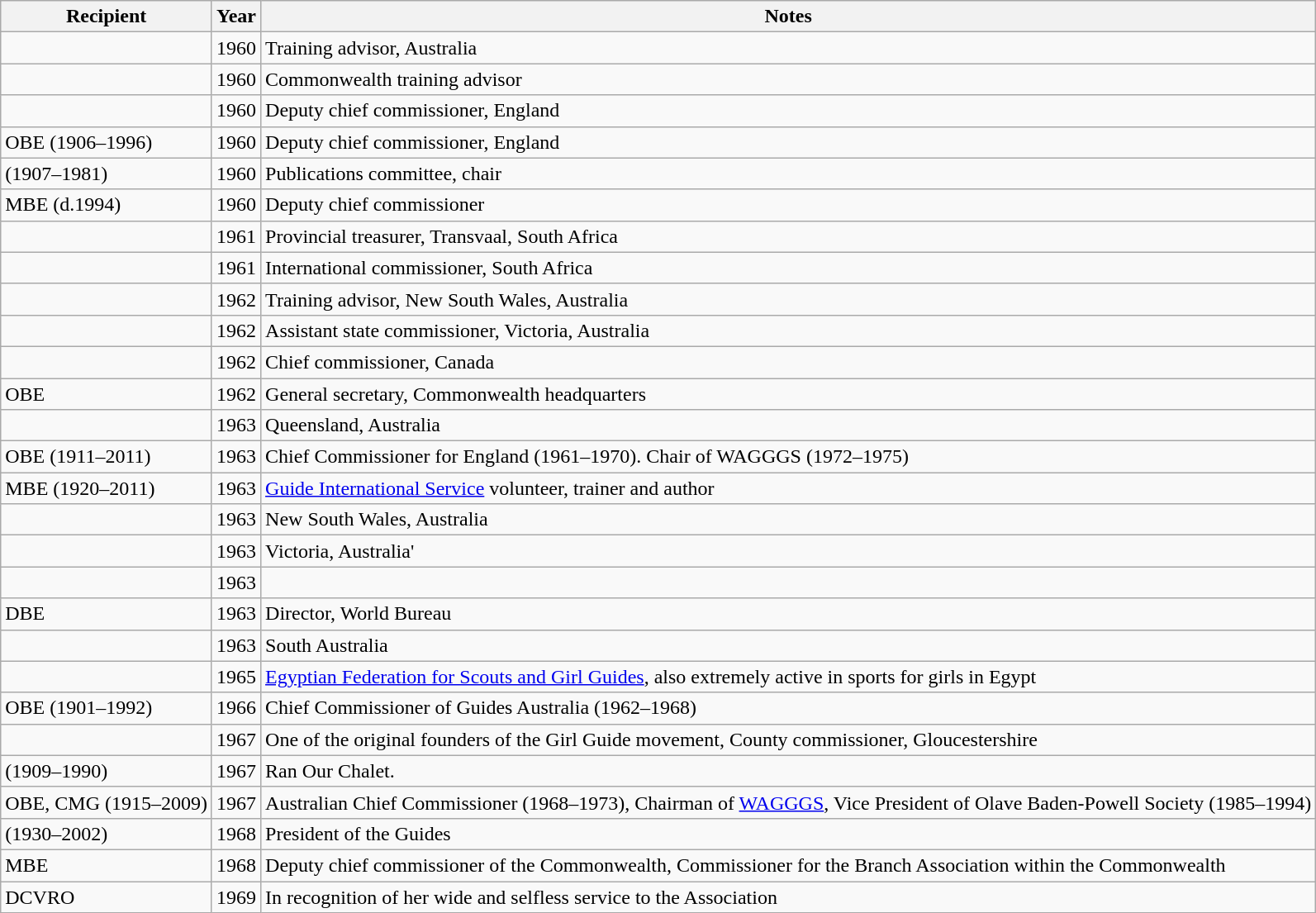<table class="wikitable sortable">
<tr>
<th>Recipient</th>
<th>Year</th>
<th>Notes</th>
</tr>
<tr>
<td></td>
<td align=right>1960</td>
<td>Training advisor, Australia</td>
</tr>
<tr>
<td></td>
<td align=right>1960</td>
<td>Commonwealth training advisor</td>
</tr>
<tr>
<td></td>
<td align=right>1960</td>
<td>Deputy chief commissioner, England</td>
</tr>
<tr>
<td> OBE (1906–1996)</td>
<td align=right>1960</td>
<td>Deputy chief commissioner, England</td>
</tr>
<tr>
<td> (1907–1981)</td>
<td align=right>1960</td>
<td>Publications committee, chair</td>
</tr>
<tr>
<td> MBE (d.1994)</td>
<td align=right>1960</td>
<td>Deputy chief commissioner</td>
</tr>
<tr>
<td></td>
<td align=right>1961</td>
<td>Provincial treasurer, Transvaal, South Africa</td>
</tr>
<tr>
<td></td>
<td align=right>1961</td>
<td>International commissioner, South Africa</td>
</tr>
<tr>
<td></td>
<td align=right>1962</td>
<td>Training advisor, New South Wales, Australia</td>
</tr>
<tr>
<td></td>
<td align=right>1962</td>
<td>Assistant state commissioner, Victoria, Australia</td>
</tr>
<tr>
<td></td>
<td align=right>1962</td>
<td>Chief commissioner, Canada</td>
</tr>
<tr>
<td> OBE</td>
<td align=right>1962</td>
<td>General secretary, Commonwealth headquarters</td>
</tr>
<tr>
<td></td>
<td align=right>1963</td>
<td>Queensland, Australia</td>
</tr>
<tr>
<td> OBE (1911–2011)</td>
<td align=right>1963</td>
<td>Chief Commissioner for England (1961–1970). Chair of WAGGGS (1972–1975)</td>
</tr>
<tr>
<td> MBE (1920–2011)</td>
<td align=right>1963</td>
<td><a href='#'>Guide International Service</a> volunteer, trainer and author</td>
</tr>
<tr>
<td></td>
<td align=right>1963</td>
<td>New South Wales, Australia</td>
</tr>
<tr>
<td></td>
<td align=right>1963</td>
<td>Victoria, Australia'</td>
</tr>
<tr>
<td></td>
<td align=right>1963</td>
<td></td>
</tr>
<tr>
<td> DBE</td>
<td align=right>1963</td>
<td>Director, World Bureau</td>
</tr>
<tr>
<td></td>
<td align=right>1963</td>
<td>South Australia</td>
</tr>
<tr>
<td></td>
<td align=right>1965</td>
<td><a href='#'>Egyptian Federation for Scouts and Girl Guides</a>, also extremely active in sports for girls in Egypt</td>
</tr>
<tr>
<td> OBE (1901–1992)</td>
<td align=right>1966</td>
<td>Chief Commissioner of Guides Australia (1962–1968)</td>
</tr>
<tr>
<td></td>
<td align=right>1967</td>
<td>One of the original founders of the Girl Guide movement, County commissioner, Gloucestershire</td>
</tr>
<tr>
<td> (1909–1990)</td>
<td align=right>1967</td>
<td>Ran Our Chalet.</td>
</tr>
<tr>
<td> OBE, CMG (1915–2009)</td>
<td align=right>1967</td>
<td>Australian Chief Commissioner (1968–1973), Chairman of <a href='#'>WAGGGS</a>, Vice President of Olave Baden-Powell Society (1985–1994)</td>
</tr>
<tr>
<td> (1930–2002)</td>
<td align=right>1968</td>
<td>President of the Guides</td>
</tr>
<tr>
<td> MBE</td>
<td align=right>1968</td>
<td>Deputy chief commissioner of the Commonwealth, Commissioner for the Branch Association within the Commonwealth</td>
</tr>
<tr>
<td> DCVRO</td>
<td align=right>1969</td>
<td>In recognition of her wide and selfless service to the Association</td>
</tr>
</table>
